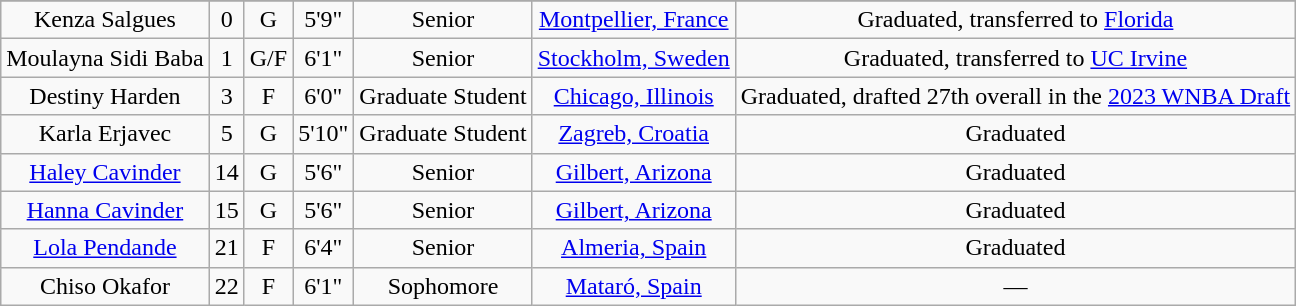<table class="wikitable sortable" border="1" style="text-align: center;">
<tr align=center>
</tr>
<tr>
<td>Kenza Salgues</td>
<td>0</td>
<td>G</td>
<td>5'9"</td>
<td>Senior</td>
<td><a href='#'>Montpellier, France</a></td>
<td>Graduated, transferred to <a href='#'>Florida</a></td>
</tr>
<tr>
<td>Moulayna Sidi Baba</td>
<td>1</td>
<td>G/F</td>
<td>6'1"</td>
<td>Senior</td>
<td><a href='#'>Stockholm, Sweden</a></td>
<td>Graduated, transferred to <a href='#'>UC Irvine</a></td>
</tr>
<tr>
<td>Destiny Harden</td>
<td>3</td>
<td>F</td>
<td>6'0"</td>
<td>Graduate Student</td>
<td><a href='#'>Chicago, Illinois</a></td>
<td>Graduated, drafted 27th overall in the <a href='#'>2023 WNBA Draft</a></td>
</tr>
<tr>
<td>Karla Erjavec</td>
<td>5</td>
<td>G</td>
<td>5'10"</td>
<td>Graduate Student</td>
<td><a href='#'>Zagreb, Croatia</a></td>
<td>Graduated</td>
</tr>
<tr>
<td><a href='#'>Haley Cavinder</a></td>
<td>14</td>
<td>G</td>
<td>5'6"</td>
<td>Senior</td>
<td><a href='#'>Gilbert, Arizona</a></td>
<td>Graduated</td>
</tr>
<tr>
<td><a href='#'>Hanna Cavinder</a></td>
<td>15</td>
<td>G</td>
<td>5'6"</td>
<td>Senior</td>
<td><a href='#'>Gilbert, Arizona</a></td>
<td>Graduated</td>
</tr>
<tr>
<td><a href='#'>Lola Pendande</a></td>
<td>21</td>
<td>F</td>
<td>6'4"</td>
<td>Senior</td>
<td><a href='#'>Almeria, Spain</a></td>
<td>Graduated</td>
</tr>
<tr>
<td>Chiso Okafor</td>
<td>22</td>
<td>F</td>
<td>6'1"</td>
<td>Sophomore</td>
<td><a href='#'>Mataró, Spain</a></td>
<td>—</td>
</tr>
</table>
